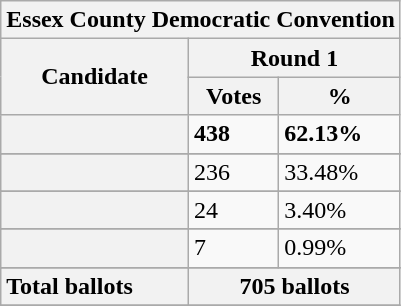<table class="wikitable sortable">
<tr>
<th colspan=" 19 ">Essex County Democratic Convention</th>
</tr>
<tr style="background:#eee; text-align:center;">
<th rowspan=2 style="text-align:center;">Candidate</th>
<th colspan=2 style="text-align:center;">Round 1</th>
</tr>
<tr>
<th>Votes</th>
<th>%</th>
</tr>
<tr>
<th scope="row" style="text-align:left;"></th>
<td><strong>438</strong></td>
<td><strong>62.13%</strong></td>
</tr>
<tr>
</tr>
<tr>
</tr>
<tr>
<th scope="row" style="text-align:left;"></th>
<td>236</td>
<td>33.48%</td>
</tr>
<tr>
</tr>
<tr>
</tr>
<tr>
<th scope="row" style="text-align:left;"></th>
<td>24</td>
<td>3.40%</td>
</tr>
<tr>
</tr>
<tr>
</tr>
<tr>
<th scope="row" style="text-align:left;"></th>
<td>7</td>
<td>0.99%</td>
</tr>
<tr>
</tr>
<tr>
</tr>
<tr>
<th scope="row" style="text-align:left;">Total ballots</th>
<th colspan="2">705 ballots</th>
</tr>
<tr>
</tr>
</table>
